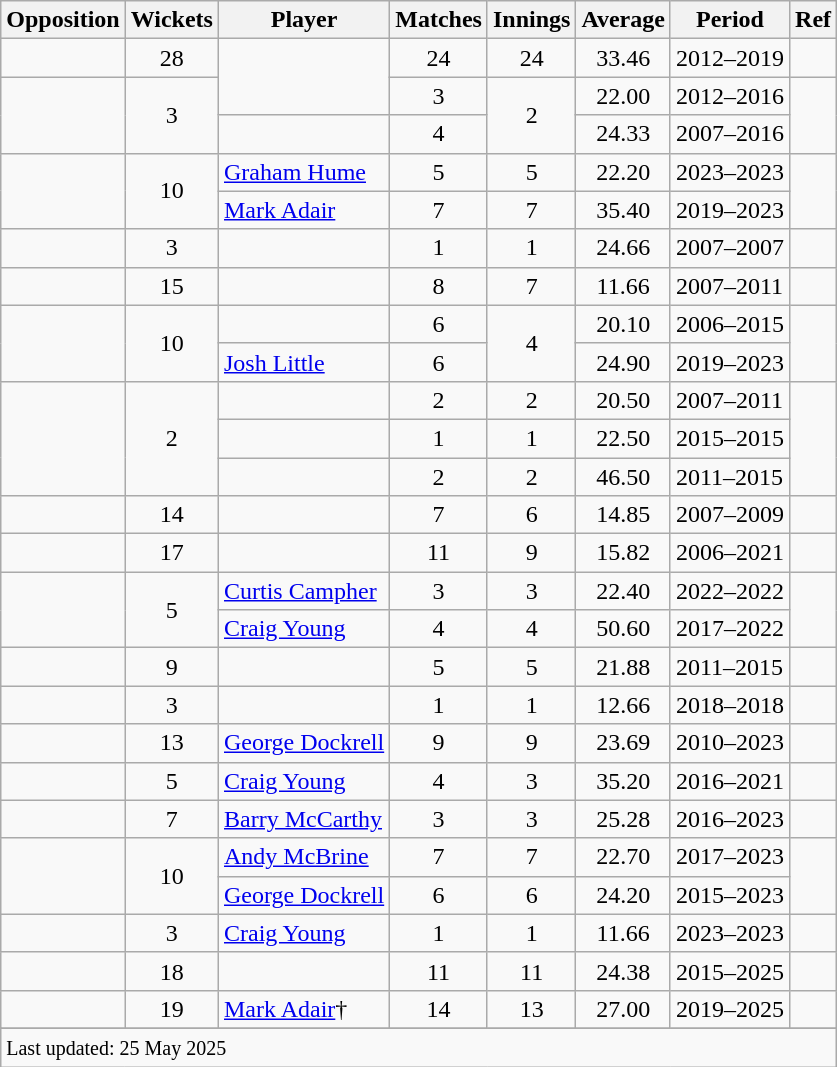<table class="wikitable plainrowheaders sortable">
<tr>
<th scope=col>Opposition</th>
<th scope=col>Wickets</th>
<th scope=col>Player</th>
<th scope=col>Matches</th>
<th scope=col>Innings</th>
<th scope=col>Average</th>
<th scope=col>Period</th>
<th scope=col>Ref</th>
</tr>
<tr>
<td></td>
<td scope=row style=text-align:center;>28</td>
<td rowspan=2></td>
<td align=center>24</td>
<td align=center>24</td>
<td align=center>33.46</td>
<td>2012–2019</td>
<td></td>
</tr>
<tr>
<td rowspan=2></td>
<td scope=row style=text-align:center; rowspan=2>3</td>
<td align=center>3</td>
<td align=center rowspan=2>2</td>
<td align=center>22.00</td>
<td>2012–2016</td>
<td rowspan=2></td>
</tr>
<tr>
<td></td>
<td align="center">4</td>
<td align=center>24.33</td>
<td>2007–2016</td>
</tr>
<tr>
<td rowspan=2></td>
<td scope=row style=text-align:center; rowspan=2>10</td>
<td><a href='#'>Graham Hume</a></td>
<td align=center>5</td>
<td align=center>5</td>
<td align=center>22.20</td>
<td>2023–2023</td>
<td rowspan=2></td>
</tr>
<tr>
<td><a href='#'>Mark Adair</a></td>
<td align=center>7</td>
<td align=center>7</td>
<td align=center>35.40</td>
<td>2019–2023</td>
</tr>
<tr>
<td></td>
<td scope=row style=text-align:center;>3</td>
<td></td>
<td align=center>1</td>
<td align=center>1</td>
<td align=center>24.66</td>
<td>2007–2007</td>
<td></td>
</tr>
<tr>
<td></td>
<td scope=row style=text-align:center;>15</td>
<td></td>
<td align=center>8</td>
<td align=center>7</td>
<td align=center>11.66</td>
<td>2007–2011</td>
<td></td>
</tr>
<tr>
<td rowspan=2></td>
<td scope=row style=text-align:center; rowspan=2>10</td>
<td></td>
<td align=center>6</td>
<td align=center rowspan=2>4</td>
<td align=center>20.10</td>
<td>2006–2015</td>
<td rowspan=2></td>
</tr>
<tr>
<td><a href='#'>Josh Little</a></td>
<td align=center>6</td>
<td align=center>24.90</td>
<td>2019–2023</td>
</tr>
<tr>
<td rowspan=3></td>
<td scope=row style=text-align:center; rowspan=3>2</td>
<td></td>
<td align=center>2</td>
<td align=center>2</td>
<td align=center>20.50</td>
<td>2007–2011</td>
<td rowspan=3></td>
</tr>
<tr>
<td></td>
<td align=center>1</td>
<td align=center>1</td>
<td align=center>22.50</td>
<td>2015–2015</td>
</tr>
<tr>
<td></td>
<td align=center>2</td>
<td align=center>2</td>
<td align=center>46.50</td>
<td>2011–2015</td>
</tr>
<tr>
<td></td>
<td scope=row style=text-align:center;>14</td>
<td></td>
<td align=center>7</td>
<td align=center>6</td>
<td align=center>14.85</td>
<td>2007–2009</td>
<td></td>
</tr>
<tr>
<td></td>
<td scope=row style=text-align:center;>17</td>
<td></td>
<td align=center>11</td>
<td align=center>9</td>
<td align=center>15.82</td>
<td>2006–2021</td>
<td></td>
</tr>
<tr>
<td rowspan=2></td>
<td scope=row style=text-align:center; rowspan=2>5</td>
<td><a href='#'>Curtis Campher</a></td>
<td align=center>3</td>
<td align=center>3</td>
<td align=center>22.40</td>
<td>2022–2022</td>
<td rowspan=2></td>
</tr>
<tr>
<td><a href='#'>Craig Young</a></td>
<td align=center>4</td>
<td align=center>4</td>
<td align=center>50.60</td>
<td>2017–2022</td>
</tr>
<tr>
<td></td>
<td scope=row style=text-align:center;>9</td>
<td></td>
<td align=center>5</td>
<td align=center>5</td>
<td align=center>21.88</td>
<td>2011–2015</td>
<td></td>
</tr>
<tr>
<td></td>
<td scope=row style=text-align:center;>3</td>
<td></td>
<td align="center">1</td>
<td align=center>1</td>
<td align=center>12.66</td>
<td>2018–2018</td>
<td></td>
</tr>
<tr>
<td></td>
<td scope=row style=text-align:center;>13</td>
<td><a href='#'>George Dockrell</a></td>
<td align=center>9</td>
<td align=center>9</td>
<td align=center>23.69</td>
<td>2010–2023</td>
<td></td>
</tr>
<tr>
<td></td>
<td scope=row style=text-align:center;>5</td>
<td><a href='#'>Craig Young</a></td>
<td align=center>4</td>
<td align=center>3</td>
<td align=center>35.20</td>
<td>2016–2021</td>
<td></td>
</tr>
<tr>
<td></td>
<td scope=row style=text-align:center;>7</td>
<td><a href='#'>Barry McCarthy</a></td>
<td align=center>3</td>
<td align=center>3</td>
<td align=center>25.28</td>
<td>2016–2023</td>
<td></td>
</tr>
<tr>
<td rowspan=2></td>
<td scope=row style=text-align:center; rowspan=2>10</td>
<td><a href='#'>Andy McBrine</a></td>
<td align=center>7</td>
<td align=center>7</td>
<td align=center>22.70</td>
<td>2017–2023</td>
<td rowspan=2></td>
</tr>
<tr>
<td><a href='#'>George Dockrell</a></td>
<td align=center>6</td>
<td align=center>6</td>
<td align=center>24.20</td>
<td>2015–2023</td>
</tr>
<tr>
<td></td>
<td scope=row style=text-align:center;>3</td>
<td><a href='#'>Craig Young</a></td>
<td align=center>1</td>
<td align=center>1</td>
<td align=center>11.66</td>
<td>2023–2023</td>
<td></td>
</tr>
<tr>
<td></td>
<td scope=row style=text-align:center;>18</td>
<td></td>
<td align=center>11</td>
<td align="center">11</td>
<td align="center">24.38</td>
<td>2015–2025</td>
<td></td>
</tr>
<tr>
<td></td>
<td scope=row style=text-align:center;>19</td>
<td><a href='#'>Mark Adair</a>†</td>
<td align="center">14</td>
<td align="center">13</td>
<td align="center">27.00</td>
<td>2019–2025</td>
<td></td>
</tr>
<tr>
</tr>
<tr class=sortbottom>
<td colspan=8><small>Last updated: 25 May 2025</small></td>
</tr>
</table>
